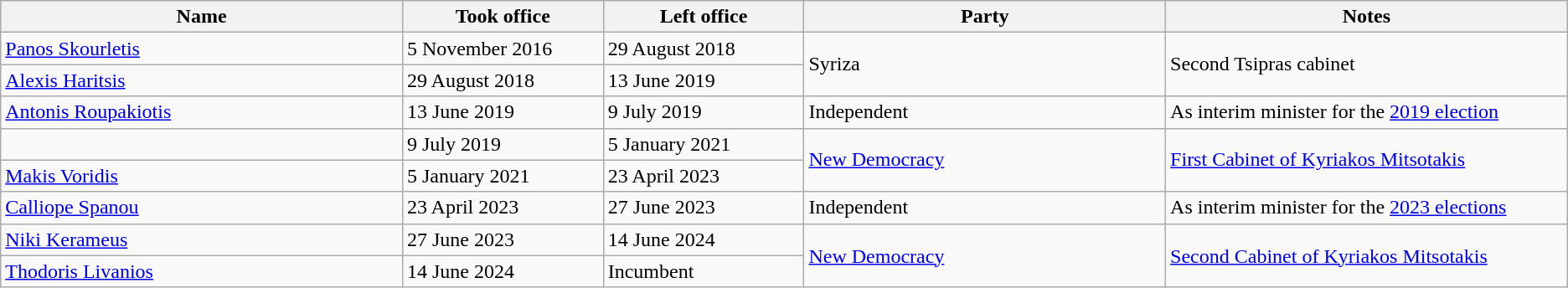<table class="wikitable">
<tr>
<th width="20%">Name</th>
<th width="10%">Took office</th>
<th width="10%">Left office</th>
<th width="18%">Party</th>
<th width="20%">Notes</th>
</tr>
<tr>
<td><a href='#'>Panos Skourletis</a></td>
<td>5 November 2016</td>
<td>29 August 2018</td>
<td rowspan=2>Syriza</td>
<td rowspan=2>Second Tsipras cabinet</td>
</tr>
<tr>
<td><a href='#'>Alexis Haritsis</a></td>
<td>29 August 2018</td>
<td>13 June 2019</td>
</tr>
<tr>
<td><a href='#'>Antonis Roupakiotis</a></td>
<td>13 June 2019</td>
<td>9 July 2019</td>
<td>Independent</td>
<td>As interim minister for the <a href='#'>2019 election</a></td>
</tr>
<tr>
<td></td>
<td>9 July 2019</td>
<td>5 January 2021</td>
<td rowspan=2><a href='#'>New Democracy</a></td>
<td rowspan=2><a href='#'>First Cabinet of Kyriakos Mitsotakis</a></td>
</tr>
<tr>
<td><a href='#'>Makis Voridis</a></td>
<td>5 January 2021</td>
<td>23 April 2023</td>
</tr>
<tr>
<td><a href='#'>Calliope Spanou</a></td>
<td>23 April 2023</td>
<td>27 June 2023</td>
<td>Independent</td>
<td>As interim minister for the <a href='#'>2023 elections</a></td>
</tr>
<tr>
<td><a href='#'>Niki Kerameus</a></td>
<td>27 June 2023</td>
<td>14 June 2024</td>
<td rowspan=2><a href='#'>New Democracy</a></td>
<td rowspan=2><a href='#'>Second Cabinet of Kyriakos Mitsotakis</a></td>
</tr>
<tr>
<td><a href='#'>Thodoris Livanios</a></td>
<td>14 June 2024</td>
<td>Incumbent</td>
</tr>
</table>
